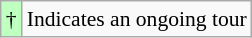<table class="wikitable" style="margin-right: auto; margin-right: auto; font-size:90%;">
<tr>
<td style="background:#BFFFC0;">†</td>
<td>Indicates an ongoing tour</td>
</tr>
</table>
